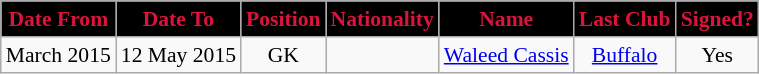<table class="wikitable"  style="text-align:center; font-size:90%; ">
<tr>
<th style="background:#000; color:crimson;" scope="col">Date From</th>
<th style="background:#000; color:crimson;" scope="col">Date To</th>
<th style="background:#000; color:crimson;" scope="col">Position</th>
<th style="background:#000; color:crimson;" scope="col">Nationality</th>
<th style="background:#000; color:crimson;" scope="col">Name</th>
<th style="background:#000; color:crimson;" scope="col">Last Club</th>
<th style="background:#000; color:crimson;" scope="col">Signed?</th>
</tr>
<tr>
<td>March 2015</td>
<td>12 May 2015</td>
<td>GK</td>
<td></td>
<td><a href='#'>Waleed Cassis</a></td>
<td> <a href='#'>Buffalo</a></td>
<td>Yes</td>
</tr>
</table>
